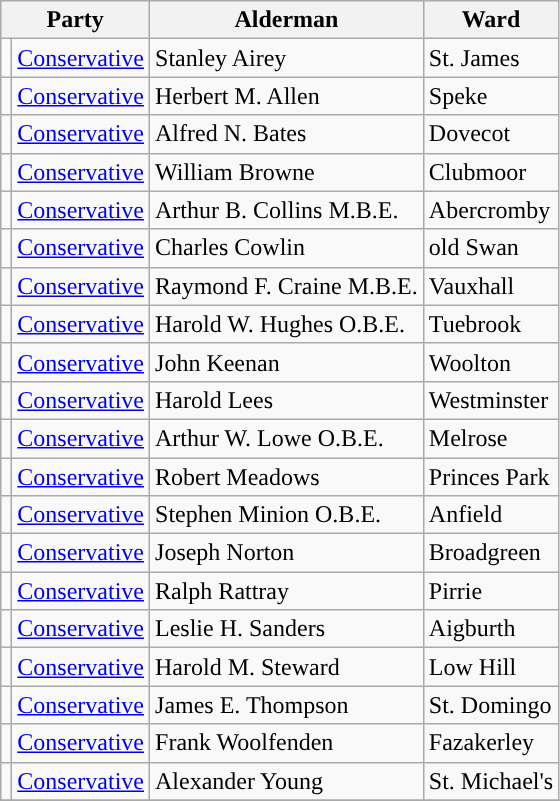<table class="wikitable">
<tr>
<th colspan="2">Party</th>
<th>Alderman</th>
<th>Ward</th>
</tr>
<tr>
<td style="background-color: "></td>
<td><a href='#'>Conservative</a></td>
<td>Stanley Airey</td>
<td>St. James</td>
</tr>
<tr>
<td style="background-color: "></td>
<td><a href='#'>Conservative</a></td>
<td>Herbert M. Allen</td>
<td>Speke</td>
</tr>
<tr>
<td style="background-color: "></td>
<td><a href='#'>Conservative</a></td>
<td>Alfred N. Bates</td>
<td>Dovecot</td>
</tr>
<tr>
<td style="background-color: "></td>
<td><a href='#'>Conservative</a></td>
<td>William Browne</td>
<td>Clubmoor</td>
</tr>
<tr>
<td style="background-color: "></td>
<td><a href='#'>Conservative</a></td>
<td>Arthur B. Collins M.B.E.</td>
<td>Abercromby</td>
</tr>
<tr>
<td style="background-color: "></td>
<td><a href='#'>Conservative</a></td>
<td>Charles Cowlin</td>
<td>old Swan</td>
</tr>
<tr>
<td style="background-color: "></td>
<td><a href='#'>Conservative</a></td>
<td>Raymond F. Craine M.B.E.</td>
<td>Vauxhall</td>
</tr>
<tr>
<td style="background-color: "></td>
<td><a href='#'>Conservative</a></td>
<td>Harold W. Hughes O.B.E.</td>
<td>Tuebrook</td>
</tr>
<tr>
<td style="background-color: "></td>
<td><a href='#'>Conservative</a></td>
<td>John Keenan</td>
<td>Woolton</td>
</tr>
<tr>
<td style="background-color: "></td>
<td><a href='#'>Conservative</a></td>
<td>Harold Lees</td>
<td>Westminster</td>
</tr>
<tr>
<td style="background-color: "></td>
<td><a href='#'>Conservative</a></td>
<td>Arthur W. Lowe O.B.E.</td>
<td>Melrose</td>
</tr>
<tr>
<td style="background-color: "></td>
<td><a href='#'>Conservative</a></td>
<td>Robert Meadows</td>
<td>Princes Park</td>
</tr>
<tr>
<td style="background-color: "></td>
<td><a href='#'>Conservative</a></td>
<td>Stephen Minion O.B.E.</td>
<td>Anfield</td>
</tr>
<tr>
<td style="background-color: "></td>
<td><a href='#'>Conservative</a></td>
<td>Joseph Norton</td>
<td>Broadgreen</td>
</tr>
<tr>
<td style="background-color: "></td>
<td><a href='#'>Conservative</a></td>
<td>Ralph Rattray</td>
<td>Pirrie</td>
</tr>
<tr>
<td style="background-color: "></td>
<td><a href='#'>Conservative</a></td>
<td>Leslie H. Sanders</td>
<td>Aigburth</td>
</tr>
<tr>
<td style="background-color: "></td>
<td><a href='#'>Conservative</a></td>
<td>Harold M. Steward</td>
<td>Low Hill</td>
</tr>
<tr>
<td style="background-color: "></td>
<td><a href='#'>Conservative</a></td>
<td>James E. Thompson</td>
<td>St. Domingo</td>
</tr>
<tr>
<td style="background-color: "></td>
<td><a href='#'>Conservative</a></td>
<td>Frank Woolfenden</td>
<td>Fazakerley</td>
</tr>
<tr>
<td style="background-color: "></td>
<td><a href='#'>Conservative</a></td>
<td>Alexander Young</td>
<td>St. Michael's</td>
</tr>
<tr>
</tr>
</table>
